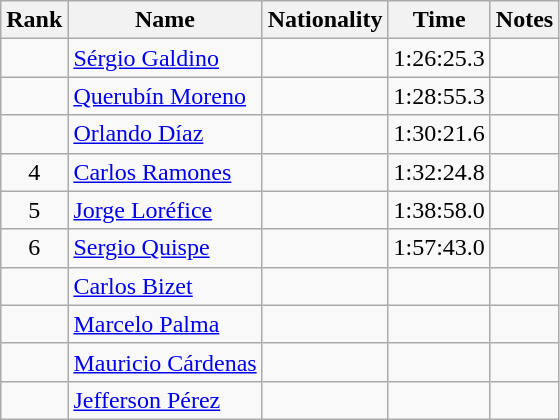<table class="wikitable sortable" style="text-align:center">
<tr>
<th>Rank</th>
<th>Name</th>
<th>Nationality</th>
<th>Time</th>
<th>Notes</th>
</tr>
<tr>
<td></td>
<td align=left><a href='#'>Sérgio Galdino</a></td>
<td align=left></td>
<td>1:26:25.3</td>
<td></td>
</tr>
<tr>
<td></td>
<td align=left><a href='#'>Querubín Moreno</a></td>
<td align=left></td>
<td>1:28:55.3</td>
<td></td>
</tr>
<tr>
<td></td>
<td align=left><a href='#'>Orlando Díaz</a></td>
<td align=left></td>
<td>1:30:21.6</td>
<td></td>
</tr>
<tr>
<td>4</td>
<td align=left><a href='#'>Carlos Ramones</a></td>
<td align=left></td>
<td>1:32:24.8</td>
<td></td>
</tr>
<tr>
<td>5</td>
<td align=left><a href='#'>Jorge Loréfice</a></td>
<td align=left></td>
<td>1:38:58.0</td>
<td></td>
</tr>
<tr>
<td>6</td>
<td align=left><a href='#'>Sergio Quispe</a></td>
<td align=left></td>
<td>1:57:43.0</td>
<td></td>
</tr>
<tr>
<td></td>
<td align=left><a href='#'>Carlos Bizet</a></td>
<td align=left></td>
<td></td>
<td></td>
</tr>
<tr>
<td></td>
<td align=left><a href='#'>Marcelo Palma</a></td>
<td align=left></td>
<td></td>
<td></td>
</tr>
<tr>
<td></td>
<td align=left><a href='#'>Mauricio Cárdenas</a></td>
<td align=left></td>
<td></td>
<td></td>
</tr>
<tr>
<td></td>
<td align=left><a href='#'>Jefferson Pérez</a></td>
<td align=left></td>
<td></td>
<td></td>
</tr>
</table>
